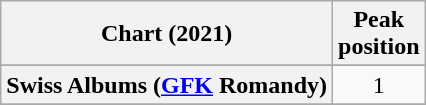<table class="wikitable sortable plainrowheaders" style="text-align:center">
<tr>
<th scope="col">Chart (2021)</th>
<th scope="col">Peak<br>position</th>
</tr>
<tr>
</tr>
<tr>
</tr>
<tr>
</tr>
<tr>
</tr>
<tr>
</tr>
<tr>
</tr>
<tr>
</tr>
<tr>
</tr>
<tr>
</tr>
<tr>
</tr>
<tr>
</tr>
<tr>
</tr>
<tr>
</tr>
<tr>
</tr>
<tr>
</tr>
<tr>
</tr>
<tr>
</tr>
<tr>
</tr>
<tr>
</tr>
<tr>
</tr>
<tr>
</tr>
<tr>
</tr>
<tr>
</tr>
<tr>
</tr>
<tr>
<th scope="row">Swiss Albums (<a href='#'>GFK</a> Romandy)</th>
<td>1</td>
</tr>
<tr>
</tr>
<tr>
</tr>
<tr>
</tr>
<tr>
</tr>
<tr>
</tr>
</table>
